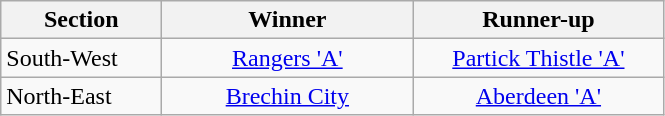<table class="wikitable" style="text-align: center;">
<tr>
<th width=100>Section</th>
<th width=160>Winner</th>
<th width=160>Runner-up</th>
</tr>
<tr>
<td align=left>South-West</td>
<td><a href='#'>Rangers 'A'</a></td>
<td><a href='#'>Partick Thistle 'A'</a></td>
</tr>
<tr>
<td align=left>North-East</td>
<td><a href='#'>Brechin City</a></td>
<td><a href='#'>Aberdeen 'A'</a></td>
</tr>
</table>
